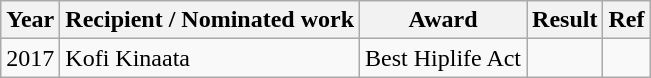<table class="wikitable">
<tr>
<th>Year</th>
<th>Recipient / Nominated work</th>
<th>Award</th>
<th>Result</th>
<th>Ref</th>
</tr>
<tr>
<td>2017</td>
<td>Kofi Kinaata</td>
<td>Best Hiplife Act</td>
<td></td>
<td></td>
</tr>
</table>
